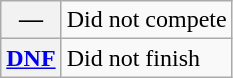<table class="wikitable">
<tr>
<th scope="row">—</th>
<td>Did not compete</td>
</tr>
<tr>
<th scope="row"><a href='#'>DNF</a></th>
<td>Did not finish</td>
</tr>
</table>
